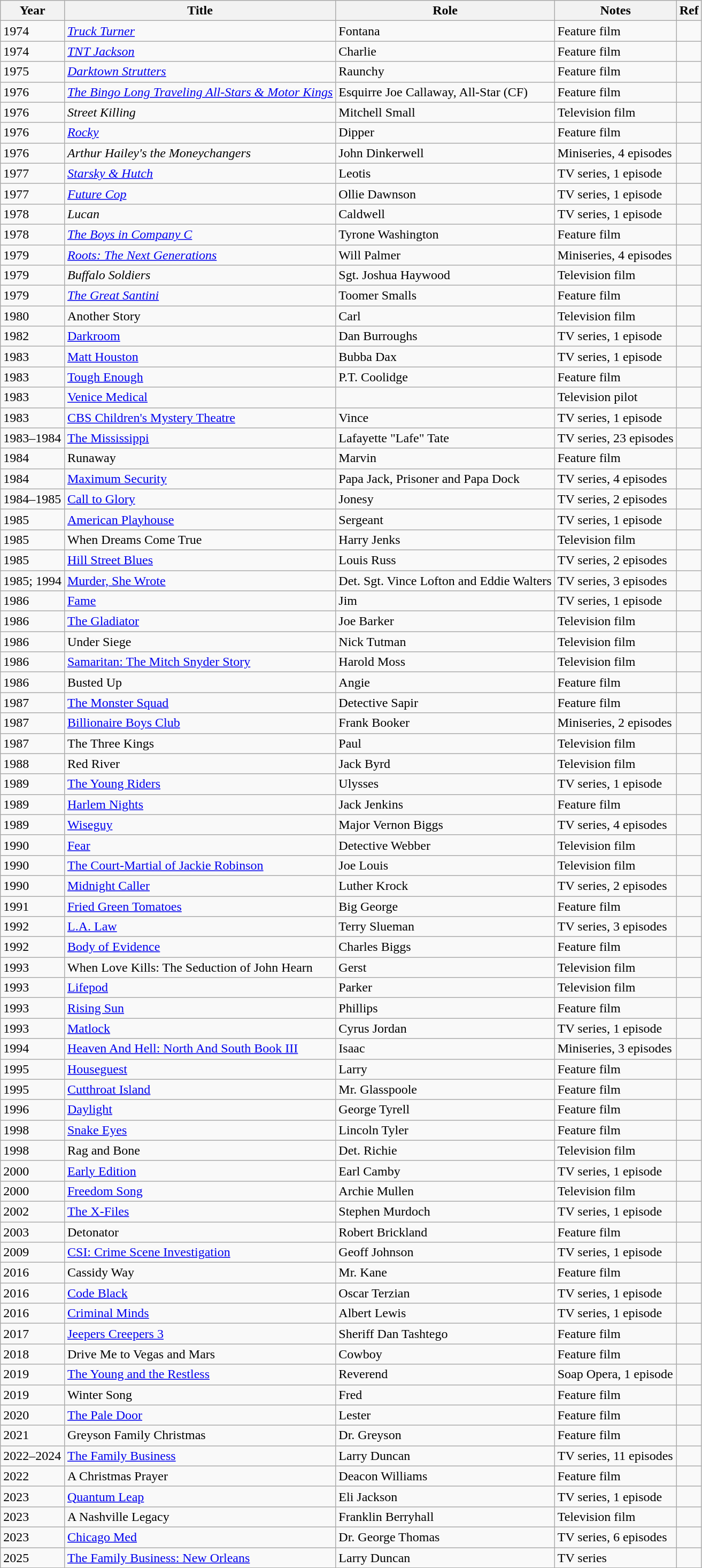<table class="wikitable sortable">
<tr>
<th>Year</th>
<th>Title</th>
<th>Role</th>
<th>Notes</th>
<th>Ref</th>
</tr>
<tr>
<td>1974</td>
<td><em><a href='#'>Truck Turner</a></em></td>
<td>Fontana</td>
<td>Feature film</td>
<td></td>
</tr>
<tr>
<td>1974</td>
<td><em><a href='#'>TNT Jackson</a></em></td>
<td>Charlie</td>
<td>Feature film</td>
<td></td>
</tr>
<tr>
<td>1975</td>
<td><em><a href='#'>Darktown Strutters</a></em></td>
<td>Raunchy</td>
<td>Feature film</td>
<td></td>
</tr>
<tr>
<td>1976</td>
<td><em><a href='#'>The Bingo Long Traveling All-Stars & Motor Kings</a></em></td>
<td>Esquirre Joe Callaway, All-Star (CF)</td>
<td>Feature film</td>
<td></td>
</tr>
<tr>
<td>1976</td>
<td><em>Street Killing</em></td>
<td>Mitchell Small</td>
<td>Television film</td>
<td></td>
</tr>
<tr>
<td>1976</td>
<td><em><a href='#'>Rocky</a></em></td>
<td>Dipper</td>
<td>Feature film</td>
<td></td>
</tr>
<tr>
<td>1976</td>
<td><em>Arthur Hailey's the Moneychangers</em></td>
<td>John Dinkerwell</td>
<td>Miniseries, 4 episodes</td>
<td></td>
</tr>
<tr>
<td>1977</td>
<td><em><a href='#'>Starsky & Hutch</a></em></td>
<td>Leotis</td>
<td>TV series, 1 episode</td>
<td></td>
</tr>
<tr>
<td>1977</td>
<td><a href='#'><em>Future Cop</em></a></td>
<td>Ollie Dawnson</td>
<td>TV series, 1 episode</td>
<td></td>
</tr>
<tr>
<td>1978</td>
<td><em>Lucan</em></td>
<td>Caldwell</td>
<td>TV series, 1 episode</td>
<td></td>
</tr>
<tr>
<td>1978</td>
<td><em><a href='#'>The Boys in Company C</a></em></td>
<td>Tyrone Washington</td>
<td>Feature film</td>
<td></td>
</tr>
<tr>
<td>1979</td>
<td><em><a href='#'>Roots: The Next Generations</a></em></td>
<td>Will Palmer</td>
<td>Miniseries, 4 episodes</td>
<td></td>
</tr>
<tr>
<td>1979</td>
<td><em>Buffalo Soldiers</em></td>
<td>Sgt. Joshua Haywood</td>
<td>Television film</td>
<td></td>
</tr>
<tr>
<td>1979</td>
<td><em><a href='#'>The Great Santini</a></em></td>
<td>Toomer Smalls</td>
<td>Feature film</td>
<td></td>
</tr>
<tr>
<td>1980</td>
<td>Another Story<em></td>
<td>Carl</td>
<td>Television film</td>
<td></td>
</tr>
<tr>
<td>1982</td>
<td><a href='#'></em>Darkroom<em></a></td>
<td>Dan Burroughs</td>
<td>TV series, 1 episode</td>
<td></td>
</tr>
<tr>
<td>1983</td>
<td></em><a href='#'>Matt Houston</a><em></td>
<td>Bubba Dax</td>
<td>TV series, 1 episode</td>
<td></td>
</tr>
<tr>
<td>1983</td>
<td></em><a href='#'>Tough Enough</a><em></td>
<td>P.T. Coolidge</td>
<td>Feature film</td>
<td></td>
</tr>
<tr>
<td>1983</td>
<td></em><a href='#'>Venice Medical</a><em></td>
<td></td>
<td>Television pilot</td>
<td></td>
</tr>
<tr>
<td>1983</td>
<td></em><a href='#'>CBS Children's Mystery Theatre</a><em></td>
<td>Vince</td>
<td>TV series, 1 episode</td>
<td></td>
</tr>
<tr>
<td>1983–1984</td>
<td><a href='#'></em>The Mississippi<em></a></td>
<td>Lafayette "Lafe" Tate</td>
<td>TV series, 23 episodes</td>
<td></td>
</tr>
<tr>
<td>1984</td>
<td></em>Runaway<em></td>
<td>Marvin</td>
<td>Feature film</td>
<td></td>
</tr>
<tr>
<td>1984</td>
<td><a href='#'></em>Maximum Security<em></a></td>
<td>Papa Jack, Prisoner and Papa Dock</td>
<td>TV series, 4 episodes</td>
<td></td>
</tr>
<tr>
<td>1984–1985</td>
<td></em><a href='#'>Call to Glory</a><em></td>
<td>Jonesy</td>
<td>TV series, 2 episodes</td>
<td></td>
</tr>
<tr>
<td>1985</td>
<td></em><a href='#'>American Playhouse</a><em></td>
<td>Sergeant</td>
<td>TV series, 1 episode</td>
<td></td>
</tr>
<tr>
<td>1985</td>
<td></em>When Dreams Come True<em></td>
<td>Harry Jenks</td>
<td>Television film</td>
<td></td>
</tr>
<tr>
<td>1985</td>
<td></em><a href='#'>Hill Street Blues</a><em></td>
<td>Louis Russ</td>
<td>TV series, 2 episodes</td>
<td></td>
</tr>
<tr>
<td>1985; 1994</td>
<td></em><a href='#'>Murder, She Wrote</a><em></td>
<td>Det. Sgt. Vince Lofton and Eddie Walters</td>
<td>TV series, 3 episodes</td>
<td></td>
</tr>
<tr>
<td>1986</td>
<td><a href='#'></em>Fame<em></a></td>
<td>Jim</td>
<td>TV series, 1 episode</td>
<td></td>
</tr>
<tr>
<td>1986</td>
<td><a href='#'></em>The Gladiator<em></a></td>
<td>Joe Barker</td>
<td>Television film</td>
<td></td>
</tr>
<tr>
<td>1986</td>
<td></em>Under Siege<em></td>
<td>Nick Tutman</td>
<td>Television film</td>
<td></td>
</tr>
<tr>
<td>1986</td>
<td></em><a href='#'>Samaritan: The Mitch Snyder Story</a><em></td>
<td>Harold Moss</td>
<td>Television film</td>
<td></td>
</tr>
<tr>
<td>1986</td>
<td></em>Busted Up<em></td>
<td>Angie</td>
<td>Feature film</td>
<td></td>
</tr>
<tr>
<td>1987</td>
<td></em><a href='#'>The Monster Squad</a><em></td>
<td>Detective Sapir</td>
<td>Feature film</td>
<td></td>
</tr>
<tr>
<td>1987</td>
<td><a href='#'></em>Billionaire Boys Club<em></a></td>
<td>Frank Booker</td>
<td>Miniseries, 2 episodes</td>
<td></td>
</tr>
<tr>
<td>1987</td>
<td></em>The Three Kings<em></td>
<td>Paul</td>
<td>Television film</td>
<td></td>
</tr>
<tr>
<td>1988</td>
<td></em>Red River<em></td>
<td>Jack Byrd</td>
<td>Television film</td>
<td></td>
</tr>
<tr>
<td>1989</td>
<td></em><a href='#'>The Young Riders</a><em></td>
<td>Ulysses</td>
<td>TV series, 1 episode</td>
<td></td>
</tr>
<tr>
<td>1989</td>
<td></em><a href='#'>Harlem Nights</a><em></td>
<td>Jack Jenkins</td>
<td>Feature film</td>
<td></td>
</tr>
<tr>
<td>1989</td>
<td><a href='#'></em>Wiseguy<em></a></td>
<td>Major Vernon Biggs</td>
<td>TV series, 4 episodes</td>
<td></td>
</tr>
<tr>
<td>1990</td>
<td><a href='#'></em>Fear<em></a></td>
<td>Detective Webber</td>
<td>Television film</td>
<td></td>
</tr>
<tr>
<td>1990</td>
<td></em><a href='#'>The Court-Martial of Jackie Robinson</a><em></td>
<td>Joe Louis</td>
<td>Television film</td>
<td></td>
</tr>
<tr>
<td>1990</td>
<td></em><a href='#'>Midnight Caller</a><em></td>
<td>Luther Krock</td>
<td>TV series, 2 episodes</td>
<td></td>
</tr>
<tr>
<td>1991</td>
<td></em><a href='#'>Fried Green Tomatoes</a><em></td>
<td>Big George</td>
<td>Feature film</td>
<td></td>
</tr>
<tr>
<td>1992</td>
<td></em><a href='#'>L.A. Law</a><em></td>
<td>Terry Slueman</td>
<td>TV series, 3 episodes</td>
<td></td>
</tr>
<tr>
<td>1992</td>
<td><a href='#'></em>Body of Evidence<em></a></td>
<td>Charles Biggs</td>
<td>Feature film</td>
<td></td>
</tr>
<tr>
<td>1993</td>
<td></em>When Love Kills: The Seduction of John Hearn<em></td>
<td>Gerst</td>
<td>Television film</td>
<td></td>
</tr>
<tr>
<td>1993</td>
<td><a href='#'></em>Lifepod<em></a></td>
<td>Parker</td>
<td>Television film</td>
<td></td>
</tr>
<tr>
<td>1993</td>
<td></em><a href='#'>Rising Sun</a><em></td>
<td>Phillips</td>
<td>Feature film</td>
<td></td>
</tr>
<tr>
<td>1993</td>
<td><a href='#'></em>Matlock<em></a></td>
<td>Cyrus Jordan</td>
<td>TV series, 1 episode</td>
<td></td>
</tr>
<tr>
<td>1994</td>
<td></em><a href='#'>Heaven And Hell: North And South Book III</a><em></td>
<td>Isaac</td>
<td>Miniseries, 3 episodes</td>
<td></td>
</tr>
<tr>
<td>1995</td>
<td></em><a href='#'>Houseguest</a><em></td>
<td>Larry</td>
<td>Feature film</td>
<td></td>
</tr>
<tr>
<td>1995</td>
<td></em><a href='#'>Cutthroat Island</a><em></td>
<td>Mr. Glasspoole</td>
<td>Feature film</td>
<td></td>
</tr>
<tr>
<td>1996</td>
<td></em><a href='#'>Daylight</a><em></td>
<td>George Tyrell</td>
<td>Feature film</td>
<td></td>
</tr>
<tr>
<td>1998</td>
<td></em><a href='#'>Snake Eyes</a><em></td>
<td>Lincoln Tyler</td>
<td>Feature film</td>
<td></td>
</tr>
<tr>
<td>1998</td>
<td></em>Rag and Bone<em></td>
<td>Det. Richie</td>
<td>Television film</td>
<td></td>
</tr>
<tr>
<td>2000</td>
<td></em><a href='#'>Early Edition</a><em></td>
<td>Earl Camby</td>
<td>TV series, 1 episode</td>
<td></td>
</tr>
<tr>
<td>2000</td>
<td><a href='#'></em>Freedom Song<em></a></td>
<td>Archie Mullen</td>
<td>Television film</td>
<td></td>
</tr>
<tr>
<td>2002</td>
<td></em><a href='#'>The X-Files</a><em></td>
<td>Stephen Murdoch</td>
<td>TV series, 1 episode</td>
<td></td>
</tr>
<tr>
<td>2003</td>
<td></em>Detonator<em></td>
<td>Robert Brickland</td>
<td>Feature film</td>
<td></td>
</tr>
<tr>
<td>2009</td>
<td></em><a href='#'>CSI: Crime Scene Investigation</a><em></td>
<td>Geoff Johnson</td>
<td>TV series, 1 episode</td>
<td></td>
</tr>
<tr>
<td>2016</td>
<td></em>Cassidy Way<em></td>
<td>Mr. Kane</td>
<td>Feature film</td>
<td></td>
</tr>
<tr>
<td>2016</td>
<td><a href='#'></em>Code Black<em></a></td>
<td>Oscar Terzian</td>
<td>TV series, 1 episode</td>
<td></td>
</tr>
<tr>
<td>2016</td>
<td></em><a href='#'>Criminal Minds</a><em></td>
<td>Albert Lewis</td>
<td>TV series, 1 episode</td>
<td></td>
</tr>
<tr>
<td>2017</td>
<td></em><a href='#'>Jeepers Creepers 3</a><em></td>
<td>Sheriff Dan Tashtego</td>
<td>Feature film</td>
<td></td>
</tr>
<tr>
<td>2018</td>
<td></em>Drive Me to Vegas and Mars<em></td>
<td>Cowboy</td>
<td>Feature film</td>
<td></td>
</tr>
<tr>
<td>2019</td>
<td></em><a href='#'>The Young and the Restless</a><em></td>
<td>Reverend</td>
<td>Soap Opera, 1 episode</td>
<td></td>
</tr>
<tr>
<td>2019</td>
<td></em>Winter Song<em></td>
<td>Fred</td>
<td>Feature film</td>
<td></td>
</tr>
<tr>
<td>2020</td>
<td></em><a href='#'>The Pale Door</a><em></td>
<td>Lester</td>
<td>Feature film</td>
<td></td>
</tr>
<tr>
<td>2021</td>
<td></em>Greyson Family Christmas<em></td>
<td>Dr. Greyson</td>
<td>Feature film</td>
<td></td>
</tr>
<tr>
<td>2022–2024</td>
<td><a href='#'></em>The Family Business<em></a></td>
<td>Larry Duncan</td>
<td>TV series, 11 episodes</td>
<td></td>
</tr>
<tr>
<td>2022</td>
<td></em>A Christmas Prayer<em></td>
<td>Deacon Williams</td>
<td>Feature film</td>
<td></td>
</tr>
<tr>
<td>2023</td>
<td><a href='#'></em>Quantum Leap<em></a></td>
<td>Eli Jackson</td>
<td>TV series, 1 episode</td>
<td></td>
</tr>
<tr>
<td>2023</td>
<td></em>A Nashville Legacy<em></td>
<td>Franklin Berryhall</td>
<td>Television film</td>
<td></td>
</tr>
<tr>
<td>2023</td>
<td></em><a href='#'>Chicago Med</a><em></td>
<td>Dr. George Thomas</td>
<td>TV series, 6 episodes</td>
<td></td>
</tr>
<tr>
<td>2025</td>
<td></em><a href='#'>The Family Business: New Orleans</a><em></td>
<td>Larry Duncan</td>
<td>TV series</td>
<td></td>
</tr>
</table>
